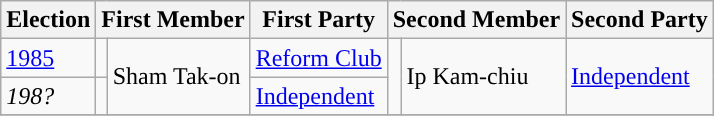<table class="wikitable">
<tr>
<th>Election</th>
<th colspan="2">First Member</th>
<th>First Party</th>
<th colspan="2">Second Member</th>
<th>Second Party</th>
</tr>
<tr>
<td><a href='#'>1985</a></td>
<td style="background-color:"></td>
<td rowspan=2>Sham Tak-on</td>
<td><a href='#'>Reform Club</a></td>
<td rowspan=2 style="background-color:"></td>
<td rowspan=2>Ip Kam-chiu</td>
<td rowspan=2><a href='#'>Independent</a></td>
</tr>
<tr>
<td><em>198?</em></td>
<td style="background-color:"></td>
<td><a href='#'>Independent</a></td>
</tr>
<tr>
</tr>
</table>
